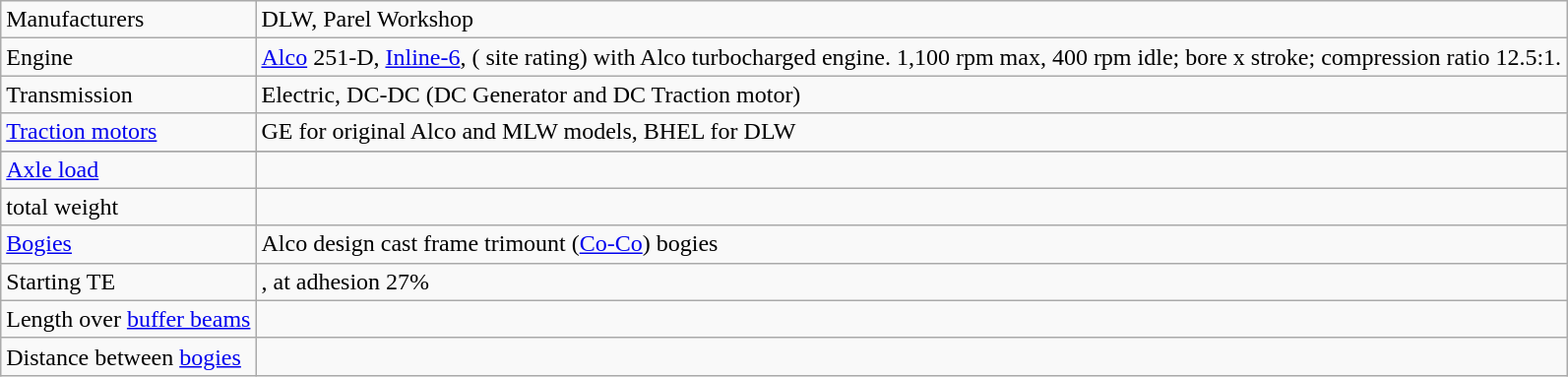<table class="wikitable">
<tr>
<td>Manufacturers</td>
<td>DLW, Parel Workshop</td>
</tr>
<tr>
<td>Engine</td>
<td><a href='#'>Alco</a> 251-D, <a href='#'>Inline-6</a>,  ( site rating) with Alco turbocharged engine. 1,100 rpm max, 400 rpm idle;  bore x stroke; compression ratio 12.5:1.</td>
</tr>
<tr>
<td>Transmission</td>
<td>Electric, DC-DC (DC Generator and DC Traction motor)</td>
</tr>
<tr>
<td><a href='#'>Traction motors</a></td>
<td>GE for original Alco and MLW models, BHEL for DLW</td>
</tr>
<tr>
</tr>
<tr>
<td><a href='#'>Axle load</a></td>
<td></td>
</tr>
<tr>
<td>total weight</td>
<td></td>
</tr>
<tr>
<td><a href='#'>Bogies</a></td>
<td>Alco design cast frame trimount (<a href='#'>Co-Co</a>) bogies</td>
</tr>
<tr>
<td>Starting TE</td>
<td>, at adhesion 27%</td>
</tr>
<tr>
<td>Length over <a href='#'>buffer beams</a></td>
<td></td>
</tr>
<tr>
<td>Distance between <a href='#'>bogies</a></td>
<td></td>
</tr>
</table>
